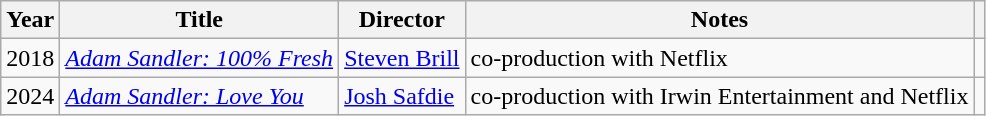<table class="wikitable sortable">
<tr>
<th>Year</th>
<th>Title</th>
<th>Director</th>
<th class="unsortable">Notes</th>
<th class="unsortable"></th>
</tr>
<tr>
<td>2018</td>
<td><em><a href='#'>Adam Sandler: 100% Fresh</a></em></td>
<td><a href='#'>Steven Brill</a></td>
<td>co-production with Netflix</td>
<td></td>
</tr>
<tr>
<td>2024</td>
<td><em><a href='#'>Adam Sandler: Love You</a></em></td>
<td><a href='#'>Josh Safdie</a></td>
<td>co-production with Irwin Entertainment and Netflix</td>
<td></td>
</tr>
</table>
